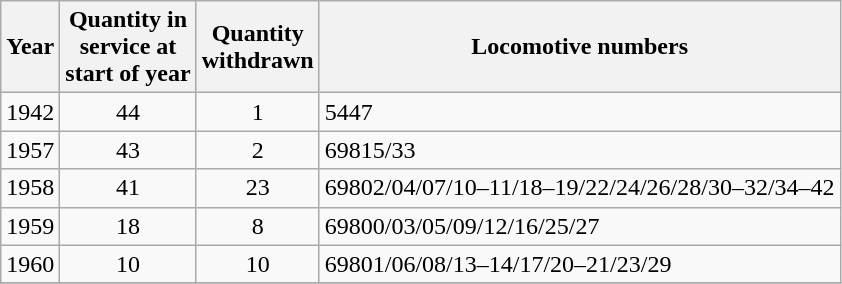<table class=wikitable style="text-align:center">
<tr>
<th>Year</th>
<th>Quantity in<br>service at<br>start of year</th>
<th>Quantity<br>withdrawn</th>
<th>Locomotive numbers</th>
</tr>
<tr>
<td>1942</td>
<td>44</td>
<td>1</td>
<td align=left>5447</td>
</tr>
<tr>
<td>1957</td>
<td>43</td>
<td>2</td>
<td align=left>69815/33</td>
</tr>
<tr>
<td>1958</td>
<td>41</td>
<td>23</td>
<td align=left>69802/04/07/10–11/18–19/22/24/26/28/30–32/34–42</td>
</tr>
<tr>
<td>1959</td>
<td>18</td>
<td>8</td>
<td align=left>69800/03/05/09/12/16/25/27</td>
</tr>
<tr>
<td>1960</td>
<td>10</td>
<td>10</td>
<td align=left>69801/06/08/13–14/17/20–21/23/29</td>
</tr>
<tr>
</tr>
</table>
